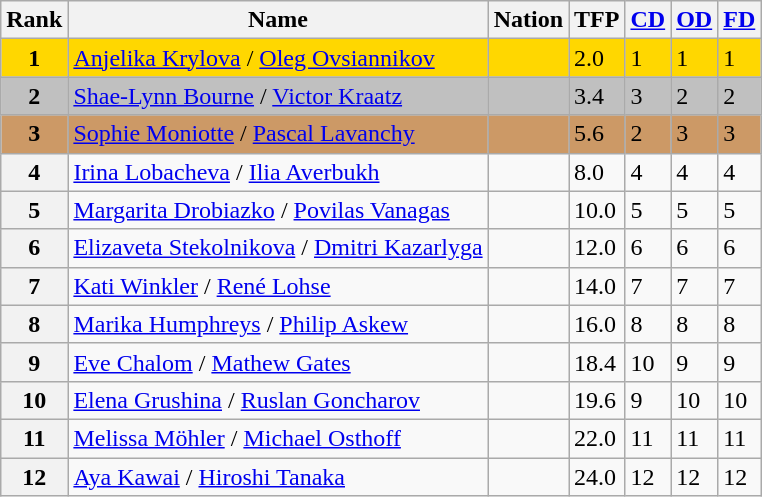<table class="wikitable sortable">
<tr>
<th>Rank</th>
<th>Name</th>
<th>Nation</th>
<th>TFP</th>
<th><a href='#'>CD</a></th>
<th><a href='#'>OD</a></th>
<th><a href='#'>FD</a></th>
</tr>
<tr bgcolor="gold">
<td align="center"><strong>1</strong></td>
<td><a href='#'>Anjelika Krylova</a> / <a href='#'>Oleg Ovsiannikov</a></td>
<td></td>
<td>2.0</td>
<td>1</td>
<td>1</td>
<td>1</td>
</tr>
<tr bgcolor="silver">
<td align="center"><strong>2</strong></td>
<td><a href='#'>Shae-Lynn Bourne</a> / <a href='#'>Victor Kraatz</a></td>
<td></td>
<td>3.4</td>
<td>3</td>
<td>2</td>
<td>2</td>
</tr>
<tr bgcolor="cc9966">
<td align="center"><strong>3</strong></td>
<td><a href='#'>Sophie Moniotte</a> / <a href='#'>Pascal Lavanchy</a></td>
<td></td>
<td>5.6</td>
<td>2</td>
<td>3</td>
<td>3</td>
</tr>
<tr>
<th>4</th>
<td><a href='#'>Irina Lobacheva</a> / <a href='#'>Ilia Averbukh</a></td>
<td></td>
<td>8.0</td>
<td>4</td>
<td>4</td>
<td>4</td>
</tr>
<tr>
<th>5</th>
<td><a href='#'>Margarita Drobiazko</a> / <a href='#'>Povilas Vanagas</a></td>
<td></td>
<td>10.0</td>
<td>5</td>
<td>5</td>
<td>5</td>
</tr>
<tr>
<th>6</th>
<td><a href='#'>Elizaveta Stekolnikova</a> / <a href='#'>Dmitri Kazarlyga</a></td>
<td></td>
<td>12.0</td>
<td>6</td>
<td>6</td>
<td>6</td>
</tr>
<tr>
<th>7</th>
<td><a href='#'>Kati Winkler</a> / <a href='#'>René Lohse</a></td>
<td></td>
<td>14.0</td>
<td>7</td>
<td>7</td>
<td>7</td>
</tr>
<tr>
<th>8</th>
<td><a href='#'>Marika Humphreys</a> / <a href='#'>Philip Askew</a></td>
<td></td>
<td>16.0</td>
<td>8</td>
<td>8</td>
<td>8</td>
</tr>
<tr>
<th>9</th>
<td><a href='#'>Eve Chalom</a> / <a href='#'>Mathew Gates</a></td>
<td></td>
<td>18.4</td>
<td>10</td>
<td>9</td>
<td>9</td>
</tr>
<tr>
<th>10</th>
<td><a href='#'>Elena Grushina</a> / <a href='#'>Ruslan Goncharov</a></td>
<td></td>
<td>19.6</td>
<td>9</td>
<td>10</td>
<td>10</td>
</tr>
<tr>
<th>11</th>
<td><a href='#'>Melissa Möhler</a> / <a href='#'>Michael Osthoff</a></td>
<td></td>
<td>22.0</td>
<td>11</td>
<td>11</td>
<td>11</td>
</tr>
<tr>
<th>12</th>
<td><a href='#'>Aya Kawai</a> / <a href='#'>Hiroshi Tanaka</a></td>
<td></td>
<td>24.0</td>
<td>12</td>
<td>12</td>
<td>12</td>
</tr>
</table>
